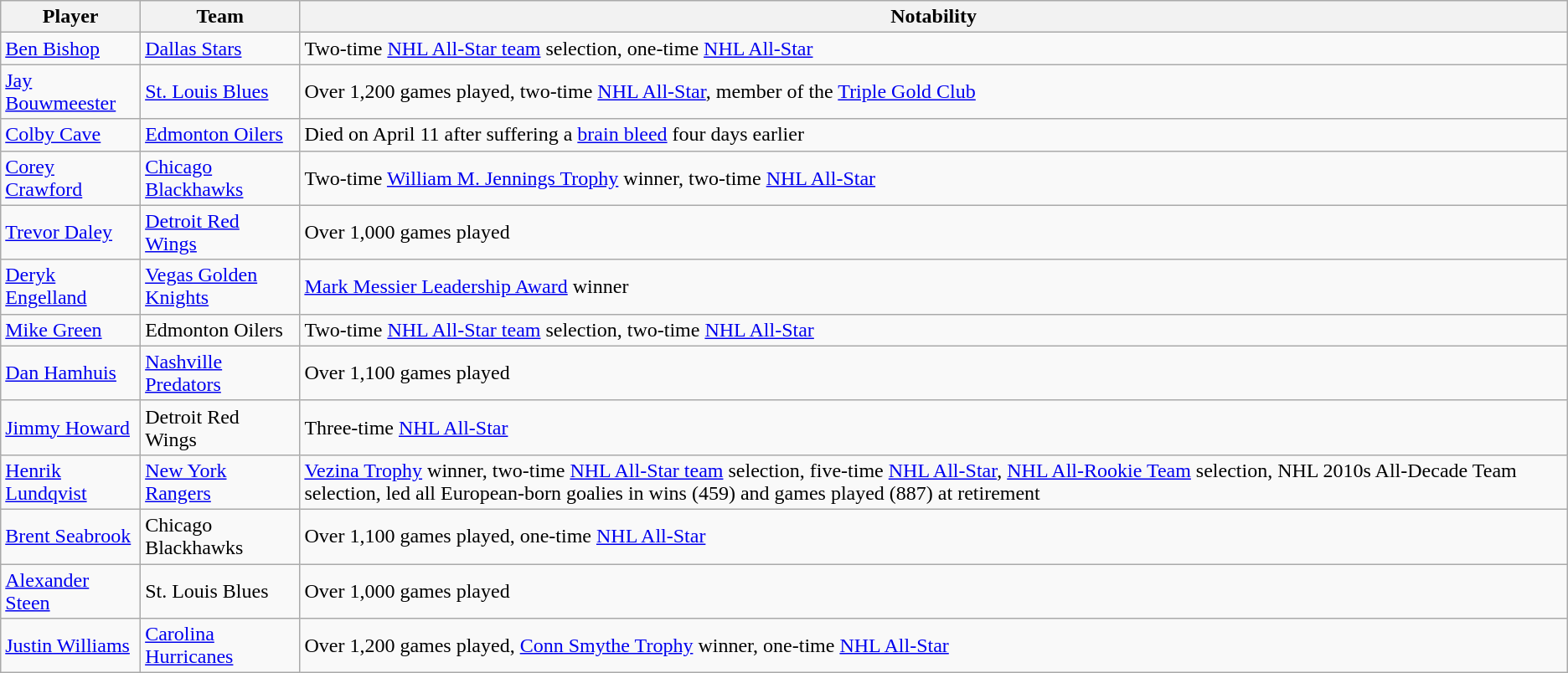<table class="wikitable">
<tr>
<th>Player</th>
<th>Team</th>
<th>Notability</th>
</tr>
<tr>
<td><a href='#'>Ben Bishop</a></td>
<td><a href='#'>Dallas Stars</a></td>
<td>Two-time <a href='#'>NHL All-Star team</a> selection, one-time <a href='#'>NHL All-Star</a></td>
</tr>
<tr>
<td><a href='#'>Jay Bouwmeester</a></td>
<td><a href='#'>St. Louis Blues</a></td>
<td>Over 1,200 games played, two-time <a href='#'>NHL All-Star</a>, member of the <a href='#'>Triple Gold Club</a></td>
</tr>
<tr>
<td><a href='#'>Colby Cave</a></td>
<td><a href='#'>Edmonton Oilers</a></td>
<td>Died on April 11 after suffering a <a href='#'>brain bleed</a> four days earlier</td>
</tr>
<tr>
<td><a href='#'>Corey Crawford</a></td>
<td><a href='#'>Chicago Blackhawks</a></td>
<td>Two-time <a href='#'>William M. Jennings Trophy</a> winner, two-time <a href='#'>NHL All-Star</a></td>
</tr>
<tr>
<td><a href='#'>Trevor Daley</a></td>
<td><a href='#'>Detroit Red Wings</a></td>
<td>Over 1,000 games played</td>
</tr>
<tr>
<td><a href='#'>Deryk Engelland</a></td>
<td><a href='#'>Vegas Golden Knights</a></td>
<td><a href='#'>Mark Messier Leadership Award</a> winner</td>
</tr>
<tr>
<td><a href='#'>Mike Green</a></td>
<td>Edmonton Oilers</td>
<td>Two-time <a href='#'>NHL All-Star team</a> selection, two-time <a href='#'>NHL All-Star</a></td>
</tr>
<tr>
<td><a href='#'>Dan Hamhuis</a></td>
<td><a href='#'>Nashville Predators</a></td>
<td>Over 1,100 games played</td>
</tr>
<tr>
<td><a href='#'>Jimmy Howard</a></td>
<td>Detroit Red Wings</td>
<td>Three-time <a href='#'>NHL All-Star</a></td>
</tr>
<tr>
<td><a href='#'>Henrik Lundqvist</a></td>
<td><a href='#'>New York Rangers</a></td>
<td><a href='#'>Vezina Trophy</a> winner, two-time <a href='#'>NHL All-Star team</a> selection, five-time <a href='#'>NHL All-Star</a>, <a href='#'>NHL All-Rookie Team</a> selection, NHL 2010s All-Decade Team selection, led all European-born goalies in wins (459) and games played (887) at retirement</td>
</tr>
<tr>
<td><a href='#'>Brent Seabrook</a></td>
<td>Chicago Blackhawks</td>
<td>Over 1,100 games played, one-time <a href='#'>NHL All-Star</a></td>
</tr>
<tr>
<td><a href='#'>Alexander Steen</a></td>
<td>St. Louis Blues</td>
<td>Over 1,000 games played</td>
</tr>
<tr>
<td><a href='#'>Justin Williams</a></td>
<td><a href='#'>Carolina Hurricanes</a></td>
<td>Over 1,200 games played, <a href='#'>Conn Smythe Trophy</a> winner, one-time <a href='#'>NHL All-Star</a></td>
</tr>
</table>
